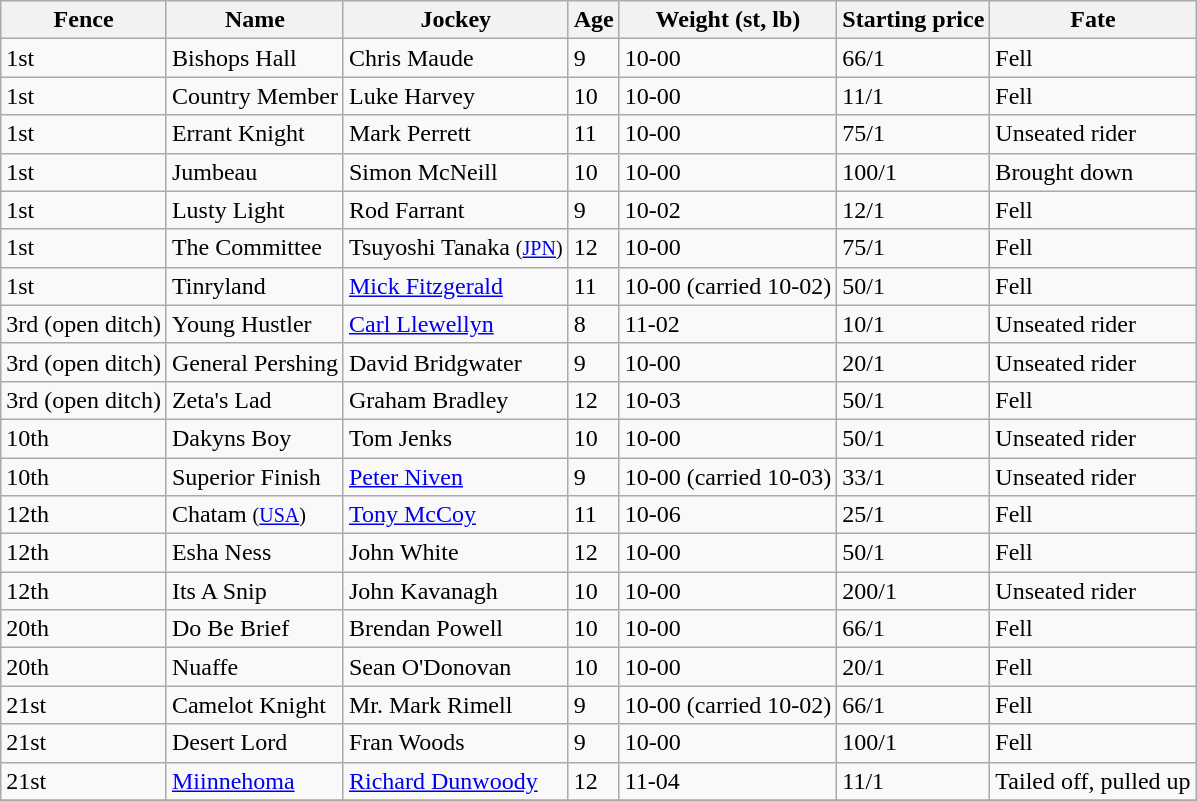<table class="wikitable">
<tr>
<th>Fence</th>
<th>Name</th>
<th>Jockey</th>
<th>Age</th>
<th>Weight (st, lb)</th>
<th>Starting price</th>
<th>Fate</th>
</tr>
<tr>
<td>1st</td>
<td>Bishops Hall</td>
<td>Chris Maude</td>
<td>9</td>
<td>10-00</td>
<td>66/1</td>
<td>Fell</td>
</tr>
<tr>
<td>1st</td>
<td>Country Member</td>
<td>Luke Harvey</td>
<td>10</td>
<td>10-00</td>
<td>11/1</td>
<td>Fell</td>
</tr>
<tr>
<td>1st</td>
<td>Errant Knight</td>
<td>Mark Perrett</td>
<td>11</td>
<td>10-00</td>
<td>75/1</td>
<td>Unseated rider</td>
</tr>
<tr>
<td>1st</td>
<td>Jumbeau</td>
<td>Simon McNeill</td>
<td>10</td>
<td>10-00</td>
<td>100/1</td>
<td>Brought down</td>
</tr>
<tr>
<td>1st</td>
<td>Lusty Light</td>
<td>Rod Farrant</td>
<td>9</td>
<td>10-02</td>
<td>12/1</td>
<td>Fell</td>
</tr>
<tr>
<td>1st</td>
<td>The Committee</td>
<td>Tsuyoshi Tanaka <small>(<a href='#'>JPN</a>)</small></td>
<td>12</td>
<td>10-00</td>
<td>75/1</td>
<td>Fell</td>
</tr>
<tr>
<td>1st</td>
<td>Tinryland</td>
<td><a href='#'>Mick Fitzgerald</a></td>
<td>11</td>
<td>10-00 (carried 10-02)</td>
<td>50/1</td>
<td>Fell</td>
</tr>
<tr>
<td>3rd (open ditch)</td>
<td>Young Hustler</td>
<td><a href='#'>Carl Llewellyn</a></td>
<td>8</td>
<td>11-02</td>
<td>10/1</td>
<td>Unseated rider</td>
</tr>
<tr>
<td>3rd (open ditch)</td>
<td>General Pershing</td>
<td>David Bridgwater</td>
<td>9</td>
<td>10-00</td>
<td>20/1</td>
<td>Unseated rider</td>
</tr>
<tr>
<td>3rd (open ditch)</td>
<td>Zeta's Lad</td>
<td>Graham Bradley</td>
<td>12</td>
<td>10-03</td>
<td>50/1</td>
<td>Fell</td>
</tr>
<tr>
<td>10th</td>
<td>Dakyns Boy</td>
<td>Tom Jenks</td>
<td>10</td>
<td>10-00</td>
<td>50/1</td>
<td>Unseated rider</td>
</tr>
<tr>
<td>10th</td>
<td>Superior Finish</td>
<td><a href='#'>Peter Niven</a></td>
<td>9</td>
<td>10-00 (carried 10-03)</td>
<td>33/1</td>
<td>Unseated rider</td>
</tr>
<tr>
<td>12th</td>
<td>Chatam <small>(<a href='#'>USA</a>)</small></td>
<td><a href='#'>Tony McCoy</a></td>
<td>11</td>
<td>10-06</td>
<td>25/1</td>
<td>Fell</td>
</tr>
<tr>
<td>12th</td>
<td>Esha Ness</td>
<td>John White</td>
<td>12</td>
<td>10-00</td>
<td>50/1</td>
<td>Fell</td>
</tr>
<tr>
<td>12th</td>
<td>Its A Snip</td>
<td>John Kavanagh</td>
<td>10</td>
<td>10-00</td>
<td>200/1</td>
<td>Unseated rider</td>
</tr>
<tr>
<td>20th</td>
<td>Do Be Brief</td>
<td>Brendan Powell</td>
<td>10</td>
<td>10-00</td>
<td>66/1</td>
<td>Fell</td>
</tr>
<tr>
<td>20th</td>
<td>Nuaffe</td>
<td>Sean O'Donovan</td>
<td>10</td>
<td>10-00</td>
<td>20/1</td>
<td>Fell</td>
</tr>
<tr>
<td>21st</td>
<td>Camelot Knight</td>
<td>Mr. Mark Rimell</td>
<td>9</td>
<td>10-00 (carried 10-02)</td>
<td>66/1</td>
<td>Fell</td>
</tr>
<tr>
<td>21st</td>
<td>Desert Lord</td>
<td>Fran Woods</td>
<td>9</td>
<td>10-00</td>
<td>100/1</td>
<td>Fell</td>
</tr>
<tr>
<td>21st</td>
<td><a href='#'>Miinnehoma</a></td>
<td><a href='#'>Richard Dunwoody</a></td>
<td>12</td>
<td>11-04</td>
<td>11/1</td>
<td>Tailed off, pulled up</td>
</tr>
<tr>
</tr>
</table>
